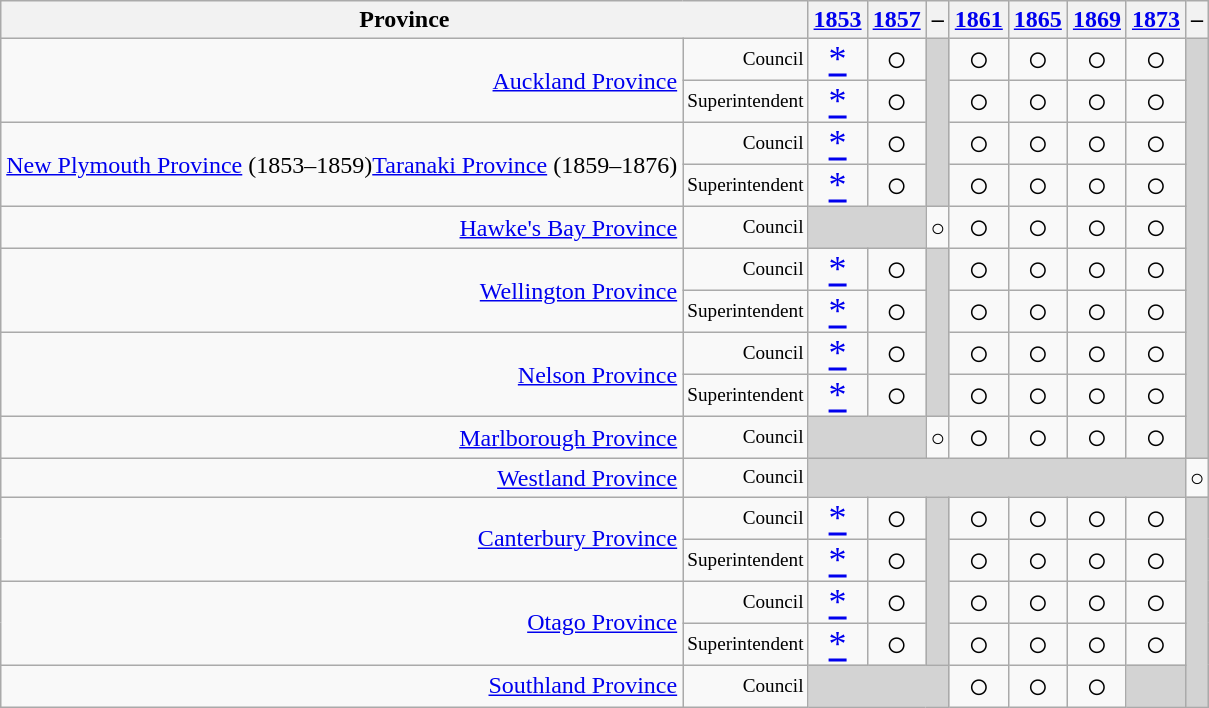<table class="wikitable" style="text-align:center;">
<tr>
<th colspan="2">Province</th>
<th><a href='#'>1853</a></th>
<th><a href='#'>1857</a></th>
<th>–</th>
<th><a href='#'>1861</a></th>
<th><a href='#'>1865</a></th>
<th><a href='#'>1869</a></th>
<th><a href='#'>1873</a></th>
<th>–</th>
</tr>
<tr>
<td rowspan="2" style="text-align:right"><a href='#'>Auckland Province</a></td>
<td style="text-align:right;font-size:80%;">Council</td>
<td style="font-size:150%;padding:0px"><a href='#'>*</a></td>
<td style="font-size:150%;padding:0px">○</td>
<td style="background:lightgrey" rowspan="4"></td>
<td style="font-size:150%;padding:0px">○</td>
<td style="font-size:150%;padding:0px">○</td>
<td style="font-size:150%;padding:0px">○</td>
<td style="font-size:150%;padding:0px">○</td>
<td style="background:lightgrey" rowspan="10"></td>
</tr>
<tr>
<td style="text-align:right;font-size:80%;">Superintendent</td>
<td style="font-size:150%;padding:0px"><a href='#'>*</a></td>
<td style="font-size:150%;padding:0px">○</td>
<td style="font-size:150%;padding:0px">○</td>
<td style="font-size:150%;padding:0px">○</td>
<td style="font-size:150%;padding:0px">○</td>
<td style="font-size:150%;padding:0px">○</td>
</tr>
<tr>
<td style="text-align:right" rowspan="2"><a href='#'>New Plymouth Province</a> <span>(1853–1859)</span><a href='#'>Taranaki Province</a> <span>(1859–1876)</span></td>
<td style="text-align:right;font-size:80%;">Council</td>
<td style="font-size:150%;padding:0px"><a href='#'>*</a></td>
<td style="font-size:150%;padding:0px">○</td>
<td style="font-size:150%;padding:0px">○</td>
<td style="font-size:150%;padding:0px">○</td>
<td style="font-size:150%;padding:0px">○</td>
<td style="font-size:150%;padding:0px">○</td>
</tr>
<tr>
<td style="text-align:right;font-size:80%;">Superintendent</td>
<td style="font-size:150%;padding:0px"><a href='#'>*</a></td>
<td style="font-size:150%;padding:0px">○</td>
<td style="font-size:150%;padding:0px">○</td>
<td style="font-size:150%;padding:0px">○</td>
<td style="font-size:150%;padding:0px">○</td>
<td style="font-size:150%;padding:0px">○</td>
</tr>
<tr>
<td style="text-align:right"><a href='#'>Hawke's Bay Province</a></td>
<td style="text-align:right;font-size:80%;">Council</td>
<td style="background:lightgrey" colspan="2"></td>
<td style="padding:0px"><span>○</span></td>
<td style="font-size:150%;padding:0px">○</td>
<td style="font-size:150%;padding:0px">○</td>
<td style="font-size:150%;padding:0px">○</td>
<td style="font-size:150%;padding:0px">○</td>
</tr>
<tr>
<td style="text-align:right" rowspan="2"><a href='#'>Wellington Province</a></td>
<td style="text-align:right;font-size:80%;">Council</td>
<td style="font-size:150%;padding:0px"><a href='#'>*</a></td>
<td style="font-size:150%;padding:0px">○</td>
<td style="background:lightgrey" rowspan="4"></td>
<td style="font-size:150%;padding:0px">○</td>
<td style="font-size:150%;padding:0px">○</td>
<td style="font-size:150%;padding:0px">○</td>
<td style="font-size:150%;padding:0px">○</td>
</tr>
<tr>
<td style="text-align:right;font-size:80%;">Superintendent</td>
<td style="font-size:150%;padding:0px"><a href='#'>*</a></td>
<td style="font-size:150%;padding:0px">○</td>
<td style="font-size:150%;padding:0px">○</td>
<td style="font-size:150%;padding:0px">○</td>
<td style="font-size:150%;padding:0px">○</td>
<td style="font-size:150%;padding:0px">○</td>
</tr>
<tr>
<td style="text-align:right" rowspan="2"><a href='#'>Nelson Province</a></td>
<td style="text-align:right;font-size:80%;">Council</td>
<td style="font-size:150%;padding:0px"><a href='#'>*</a></td>
<td style="font-size:150%;padding:0px">○</td>
<td style="font-size:150%;padding:0px">○</td>
<td style="font-size:150%;padding:0px">○</td>
<td style="font-size:150%;padding:0px">○</td>
<td style="font-size:150%;padding:0px">○</td>
</tr>
<tr>
<td style="text-align:right;font-size:80%;">Superintendent</td>
<td style="font-size:150%;padding:0px"><a href='#'>*</a></td>
<td style="font-size:150%;padding:0px">○</td>
<td style="font-size:150%;padding:0px">○</td>
<td style="font-size:150%;padding:0px">○</td>
<td style="font-size:150%;padding:0px">○</td>
<td style="font-size:150%;padding:0px">○</td>
</tr>
<tr>
<td style="text-align:right"><a href='#'>Marlborough Province</a></td>
<td style="text-align:right;font-size:80%;">Council</td>
<td style="background:lightgrey" colspan="2"></td>
<td style="padding:0px"><span>○</span></td>
<td style="font-size:150%;padding:0px">○</td>
<td style="font-size:150%;padding:0px">○</td>
<td style="font-size:150%;padding:0px">○</td>
<td style="font-size:150%;padding:0px">○</td>
</tr>
<tr>
<td style="text-align:right"><a href='#'>Westland Province</a></td>
<td style="text-align:right;font-size:80%;">Council</td>
<td style="background:lightgrey" colspan="7"></td>
<td style="padding:0px"><span>○</span></td>
</tr>
<tr>
<td style="text-align:right" rowspan="2"><a href='#'>Canterbury Province</a></td>
<td style="text-align:right;font-size:80%;">Council</td>
<td style="font-size:150%;padding:0px"><a href='#'>*</a></td>
<td style="font-size:150%;padding:0px">○</td>
<td style="background:lightgrey" rowspan="4"></td>
<td style="font-size:150%;padding:0px">○</td>
<td style="font-size:150%;padding:0px">○</td>
<td style="font-size:150%;padding:0px">○</td>
<td style="font-size:150%;padding:0px">○</td>
<td style="background:lightgrey" rowspan="5"></td>
</tr>
<tr>
<td style="text-align:right;font-size:80%;">Superintendent</td>
<td style="font-size:150%;padding:0px"><a href='#'>*</a></td>
<td style="font-size:150%;padding:0px">○</td>
<td style="font-size:150%;padding:0px">○</td>
<td style="font-size:150%;padding:0px">○</td>
<td style="font-size:150%;padding:0px">○</td>
<td style="font-size:150%;padding:0px">○</td>
</tr>
<tr>
<td style="text-align:right" rowspan="2"><a href='#'>Otago Province</a></td>
<td style="text-align:right;font-size:80%;">Council</td>
<td style="font-size:150%;padding:0px"><a href='#'>*</a></td>
<td style="font-size:150%;padding:0px">○</td>
<td style="font-size:150%;padding:0px">○</td>
<td style="font-size:150%;padding:0px">○</td>
<td style="font-size:150%;padding:0px">○</td>
<td style="font-size:150%;padding:0px">○</td>
</tr>
<tr>
<td style="text-align:right;font-size:80%;">Superintendent</td>
<td style="font-size:150%;padding:0px"><a href='#'>*</a></td>
<td style="font-size:150%;padding:0px">○</td>
<td style="font-size:150%;padding:0px">○</td>
<td style="font-size:150%;padding:0px">○</td>
<td style="font-size:150%;padding:0px">○</td>
<td style="font-size:150%;padding:0px">○</td>
</tr>
<tr>
<td style="text-align:right"><a href='#'>Southland Province</a></td>
<td style="text-align:right;font-size:80%;">Council</td>
<td style="background:lightgrey" colspan="3"></td>
<td style="font-size:150%;padding:0px">○</td>
<td style="font-size:150%;padding:0px">○</td>
<td style="font-size:150%;padding:0px">○</td>
<td style="background:lightgrey"></td>
</tr>
</table>
